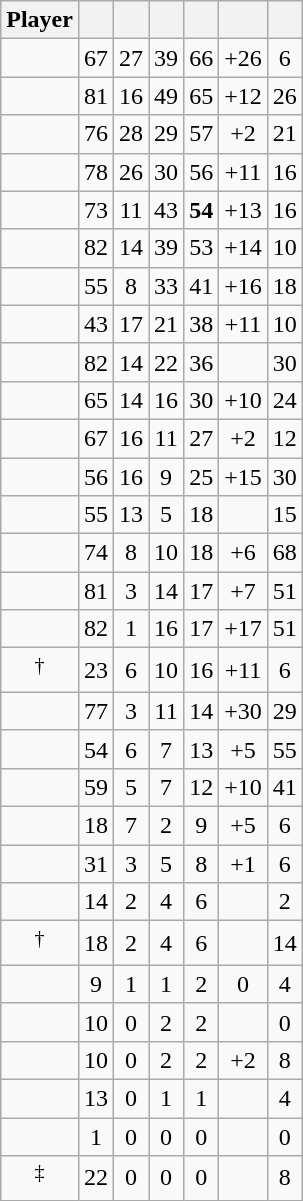<table class="wikitable sortable" style="text-align:center;">
<tr>
<th>Player</th>
<th></th>
<th></th>
<th></th>
<th></th>
<th data-sort-type="number"></th>
<th></th>
</tr>
<tr>
<td></td>
<td>67</td>
<td>27</td>
<td>39</td>
<td>66</td>
<td>+26</td>
<td>6</td>
</tr>
<tr>
<td></td>
<td>81</td>
<td>16</td>
<td>49</td>
<td>65</td>
<td>+12</td>
<td>26</td>
</tr>
<tr>
<td></td>
<td>76</td>
<td>28</td>
<td>29</td>
<td>57</td>
<td>+2</td>
<td>21</td>
</tr>
<tr>
<td></td>
<td>78</td>
<td>26</td>
<td>30</td>
<td>56</td>
<td>+11</td>
<td>16</td>
</tr>
<tr>
<td></td>
<td>73</td>
<td>11</td>
<td>43</td>
<td><span><strong>54</strong></span></td>
<td>+13</td>
<td>16</td>
</tr>
<tr>
<td></td>
<td>82</td>
<td>14</td>
<td>39</td>
<td>53</td>
<td>+14</td>
<td>10</td>
</tr>
<tr>
<td></td>
<td>55</td>
<td>8</td>
<td>33</td>
<td>41</td>
<td>+16</td>
<td>18</td>
</tr>
<tr>
<td></td>
<td>43</td>
<td>17</td>
<td>21</td>
<td>38</td>
<td>+11</td>
<td>10</td>
</tr>
<tr>
<td></td>
<td>82</td>
<td>14</td>
<td>22</td>
<td>36</td>
<td></td>
<td>30</td>
</tr>
<tr>
<td></td>
<td>65</td>
<td>14</td>
<td>16</td>
<td>30</td>
<td>+10</td>
<td>24</td>
</tr>
<tr>
<td></td>
<td>67</td>
<td>16</td>
<td>11</td>
<td>27</td>
<td>+2</td>
<td>12</td>
</tr>
<tr>
<td></td>
<td>56</td>
<td>16</td>
<td>9</td>
<td>25</td>
<td>+15</td>
<td>30</td>
</tr>
<tr>
<td></td>
<td>55</td>
<td>13</td>
<td>5</td>
<td>18</td>
<td></td>
<td>15</td>
</tr>
<tr>
<td></td>
<td>74</td>
<td>8</td>
<td>10</td>
<td>18</td>
<td>+6</td>
<td>68</td>
</tr>
<tr>
<td></td>
<td>81</td>
<td>3</td>
<td>14</td>
<td>17</td>
<td>+7</td>
<td>51</td>
</tr>
<tr>
<td></td>
<td>82</td>
<td>1</td>
<td>16</td>
<td>17</td>
<td>+17</td>
<td>51</td>
</tr>
<tr>
<td><sup>†</sup></td>
<td>23</td>
<td>6</td>
<td>10</td>
<td>16</td>
<td>+11</td>
<td>6</td>
</tr>
<tr>
<td></td>
<td>77</td>
<td>3</td>
<td>11</td>
<td>14</td>
<td>+30</td>
<td>29</td>
</tr>
<tr>
<td></td>
<td>54</td>
<td>6</td>
<td>7</td>
<td>13</td>
<td>+5</td>
<td>55</td>
</tr>
<tr>
<td></td>
<td>59</td>
<td>5</td>
<td>7</td>
<td>12</td>
<td>+10</td>
<td>41</td>
</tr>
<tr>
<td></td>
<td>18</td>
<td>7</td>
<td>2</td>
<td>9</td>
<td>+5</td>
<td>6</td>
</tr>
<tr>
<td></td>
<td>31</td>
<td>3</td>
<td>5</td>
<td>8</td>
<td>+1</td>
<td>6</td>
</tr>
<tr>
<td></td>
<td>14</td>
<td>2</td>
<td>4</td>
<td>6</td>
<td></td>
<td>2</td>
</tr>
<tr>
<td><sup>†</sup></td>
<td>18</td>
<td>2</td>
<td>4</td>
<td>6</td>
<td></td>
<td>14</td>
</tr>
<tr>
<td></td>
<td>9</td>
<td>1</td>
<td>1</td>
<td>2</td>
<td>0</td>
<td>4</td>
</tr>
<tr>
<td></td>
<td>10</td>
<td>0</td>
<td>2</td>
<td>2</td>
<td></td>
<td>0</td>
</tr>
<tr>
<td></td>
<td>10</td>
<td>0</td>
<td>2</td>
<td>2</td>
<td>+2</td>
<td>8</td>
</tr>
<tr>
<td></td>
<td>13</td>
<td>0</td>
<td>1</td>
<td>1</td>
<td></td>
<td>4</td>
</tr>
<tr>
<td></td>
<td>1</td>
<td>0</td>
<td>0</td>
<td>0</td>
<td></td>
<td>0</td>
</tr>
<tr>
<td><sup>‡</sup></td>
<td>22</td>
<td>0</td>
<td>0</td>
<td>0</td>
<td></td>
<td>8</td>
</tr>
</table>
